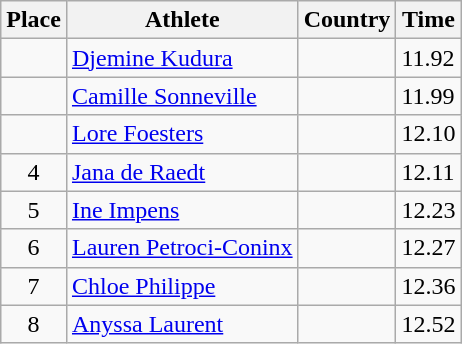<table class="wikitable">
<tr>
<th>Place</th>
<th>Athlete</th>
<th>Country</th>
<th>Time</th>
</tr>
<tr>
<td align=center></td>
<td><a href='#'>Djemine Kudura</a></td>
<td></td>
<td>11.92</td>
</tr>
<tr>
<td align=center></td>
<td><a href='#'>Camille Sonneville</a></td>
<td></td>
<td>11.99</td>
</tr>
<tr>
<td align=center></td>
<td><a href='#'>Lore Foesters</a></td>
<td></td>
<td>12.10</td>
</tr>
<tr>
<td align=center>4</td>
<td><a href='#'>Jana de Raedt</a></td>
<td></td>
<td>12.11</td>
</tr>
<tr>
<td align=center>5</td>
<td><a href='#'>Ine Impens</a></td>
<td></td>
<td>12.23</td>
</tr>
<tr>
<td align=center>6</td>
<td><a href='#'>Lauren Petroci-Coninx</a></td>
<td></td>
<td>12.27</td>
</tr>
<tr>
<td align=center>7</td>
<td><a href='#'>Chloe Philippe</a></td>
<td></td>
<td>12.36</td>
</tr>
<tr>
<td align=center>8</td>
<td><a href='#'>Anyssa Laurent</a></td>
<td></td>
<td>12.52</td>
</tr>
</table>
